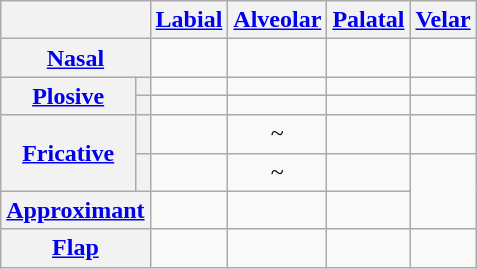<table class="wikitable" style="text-align:center">
<tr>
<th colspan="2"></th>
<th><a href='#'>Labial</a></th>
<th><a href='#'>Alveolar</a></th>
<th><a href='#'>Palatal</a></th>
<th><a href='#'>Velar</a></th>
</tr>
<tr>
<th colspan="2"><a href='#'>Nasal</a></th>
<td></td>
<td></td>
<td></td>
<td></td>
</tr>
<tr>
<th rowspan="2"><a href='#'>Plosive</a></th>
<th></th>
<td></td>
<td></td>
<td></td>
<td></td>
</tr>
<tr>
<th></th>
<td></td>
<td></td>
<td></td>
<td></td>
</tr>
<tr>
<th rowspan="2"><a href='#'>Fricative</a></th>
<th></th>
<td></td>
<td> ~ </td>
<td></td>
<td></td>
</tr>
<tr>
<th></th>
<td></td>
<td> ~ </td>
<td></td>
<td rowspan="2"></td>
</tr>
<tr>
<th colspan="2"><a href='#'>Approximant</a></th>
<td></td>
<td></td>
<td></td>
</tr>
<tr>
<th colspan="2"><a href='#'>Flap</a></th>
<td></td>
<td></td>
<td></td>
<td></td>
</tr>
</table>
